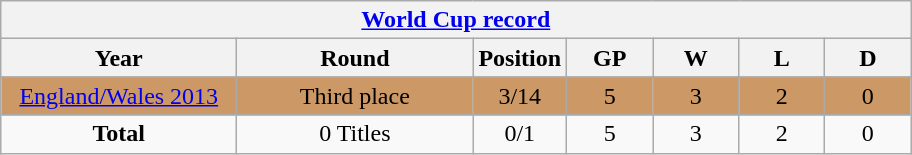<table class="wikitable" style="text-align: center;">
<tr>
<th colspan=9><a href='#'>World Cup record</a></th>
</tr>
<tr>
<th width=150>Year</th>
<th width=150>Round</th>
<th width=50>Position</th>
<th width=50>GP</th>
<th width=50>W</th>
<th width=50>L</th>
<th width=50>D</th>
</tr>
<tr>
</tr>
<tr bgcolor=cc9966>
<td><a href='#'>England/Wales 2013</a></td>
<td>Third place</td>
<td>3/14</td>
<td>5</td>
<td>3</td>
<td>2</td>
<td>0</td>
</tr>
<tr>
<td><strong>Total</strong></td>
<td>0 Titles</td>
<td>0/1</td>
<td>5</td>
<td>3</td>
<td>2</td>
<td>0</td>
</tr>
</table>
